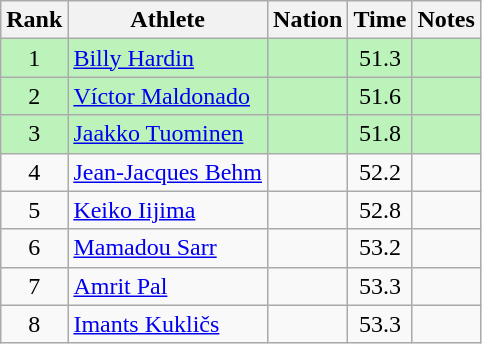<table class="wikitable sortable" style="text-align:center">
<tr>
<th>Rank</th>
<th>Athlete</th>
<th>Nation</th>
<th>Time</th>
<th>Notes</th>
</tr>
<tr bgcolor=bbf3bb>
<td>1</td>
<td align=left><a href='#'>Billy Hardin</a></td>
<td align=left></td>
<td>51.3</td>
<td></td>
</tr>
<tr bgcolor=bbf3bb>
<td>2</td>
<td align=left><a href='#'>Víctor Maldonado</a></td>
<td align=left></td>
<td>51.6</td>
<td></td>
</tr>
<tr bgcolor=bbf3bb>
<td>3</td>
<td align=left><a href='#'>Jaakko Tuominen</a></td>
<td align=left></td>
<td>51.8</td>
<td></td>
</tr>
<tr>
<td>4</td>
<td align=left><a href='#'>Jean-Jacques Behm</a></td>
<td align=left></td>
<td>52.2</td>
<td></td>
</tr>
<tr>
<td>5</td>
<td align=left><a href='#'>Keiko Iijima</a></td>
<td align=left></td>
<td>52.8</td>
<td></td>
</tr>
<tr>
<td>6</td>
<td align=left><a href='#'>Mamadou Sarr</a></td>
<td align=left></td>
<td>53.2</td>
<td></td>
</tr>
<tr>
<td>7</td>
<td align=left><a href='#'>Amrit Pal</a></td>
<td align=left></td>
<td>53.3</td>
<td></td>
</tr>
<tr>
<td>8</td>
<td align=left><a href='#'>Imants Kukličs</a></td>
<td align=left></td>
<td>53.3</td>
<td></td>
</tr>
</table>
